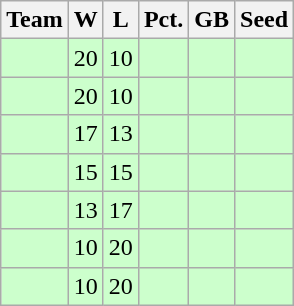<table class=wikitable>
<tr>
<th>Team</th>
<th>W</th>
<th>L</th>
<th>Pct.</th>
<th>GB</th>
<th>Seed</th>
</tr>
<tr bgcolor="#ccffcc">
<td></td>
<td>20</td>
<td>10</td>
<td></td>
<td></td>
<td></td>
</tr>
<tr bgcolor="#ccffcc">
<td></td>
<td>20</td>
<td>10</td>
<td></td>
<td></td>
<td></td>
</tr>
<tr bgcolor="#ccffcc">
<td></td>
<td>17</td>
<td>13</td>
<td></td>
<td></td>
<td></td>
</tr>
<tr bgcolor="#ccffcc">
<td></td>
<td>15</td>
<td>15</td>
<td></td>
<td></td>
<td></td>
</tr>
<tr bgcolor="#ccffcc">
<td></td>
<td>13</td>
<td>17</td>
<td></td>
<td></td>
<td></td>
</tr>
<tr bgcolor="#ccffcc">
<td></td>
<td>10</td>
<td>20</td>
<td></td>
<td></td>
<td></td>
</tr>
<tr bgcolor="#ccffcc">
<td></td>
<td>10</td>
<td>20</td>
<td></td>
<td></td>
<td></td>
</tr>
</table>
